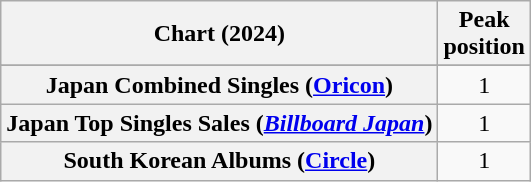<table class="wikitable sortable plainrowheaders" style="text-align:center">
<tr>
<th scope="col">Chart (2024)</th>
<th scope="col">Peak<br>position</th>
</tr>
<tr>
</tr>
<tr>
<th scope="row">Japan Combined Singles (<a href='#'>Oricon</a>)</th>
<td>1</td>
</tr>
<tr>
<th scope="row">Japan Top Singles Sales (<em><a href='#'>Billboard Japan</a></em>)</th>
<td>1</td>
</tr>
<tr>
<th scope="row">South Korean Albums (<a href='#'>Circle</a>)</th>
<td>1</td>
</tr>
</table>
